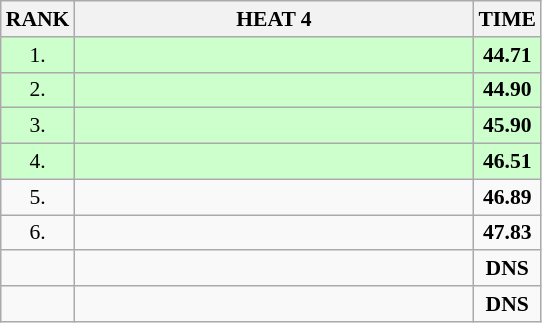<table class="wikitable" style="border-collapse: collapse; font-size: 90%;">
<tr>
<th>RANK</th>
<th align="left" style="width: 18em">HEAT 4</th>
<th>TIME</th>
</tr>
<tr style="background:#ccffcc;">
<td align="center">1.</td>
<td></td>
<td align="center"><strong>44.71</strong></td>
</tr>
<tr style="background:#ccffcc;">
<td align="center">2.</td>
<td></td>
<td align="center"><strong>44.90</strong></td>
</tr>
<tr style="background:#ccffcc;">
<td align="center">3.</td>
<td></td>
<td align="center"><strong>45.90</strong></td>
</tr>
<tr style="background:#ccffcc;">
<td align="center">4.</td>
<td></td>
<td align="center"><strong>46.51</strong></td>
</tr>
<tr>
<td align="center">5.</td>
<td></td>
<td align="center"><strong>46.89</strong></td>
</tr>
<tr>
<td align="center">6.</td>
<td></td>
<td align="center"><strong>47.83</strong></td>
</tr>
<tr>
<td align="center"></td>
<td></td>
<td align="center"><strong>DNS</strong></td>
</tr>
<tr>
<td align="center"></td>
<td></td>
<td align="center"><strong>DNS</strong></td>
</tr>
</table>
